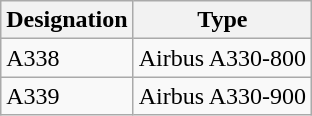<table class="wikitable sortable" style="text-align: left;">
<tr>
<th>Designation</th>
<th>Type</th>
</tr>
<tr>
<td>A338</td>
<td>Airbus A330-800</td>
</tr>
<tr>
<td>A339</td>
<td>Airbus A330-900</td>
</tr>
</table>
